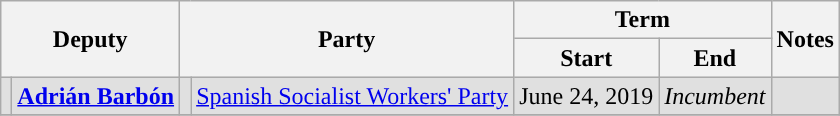<table class="wikitable sortable" style="text-align:center">
<tr>
<th colspan="2" rowspan="2">Deputy</th>
<th colspan="2" rowspan="2">Party</th>
<th colspan="2">Term</th>
<th rowspan="2">Notes</th>
</tr>
<tr>
<th>Start</th>
<th>End</th>
</tr>
<tr style="background:#e0e0e0">
<td></td>
<td><strong><a href='#'>Adrián Barbón</a></strong></td>
<td style="background-color:"></td>
<td><a href='#'>Spanish Socialist Workers' Party</a></td>
<td>June 24, 2019</td>
<td><em>Incumbent</em></td>
<td></td>
</tr>
<tr>
</tr>
</table>
